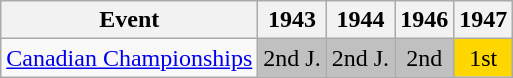<table class="wikitable">
<tr>
<th>Event</th>
<th>1943</th>
<th>1944</th>
<th>1946</th>
<th>1947</th>
</tr>
<tr>
<td><a href='#'>Canadian Championships</a></td>
<td align="center" bgcolor="silver">2nd J.</td>
<td align="center" bgcolor="silver">2nd J.</td>
<td align="center" bgcolor="silver">2nd</td>
<td align="center" bgcolor="gold">1st</td>
</tr>
</table>
